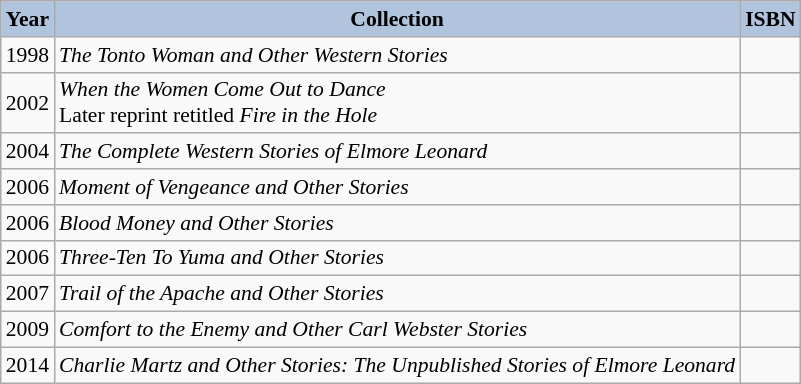<table class="wikitable sortable" style="font-size:90%">
<tr style="text-align:center;">
<th style="background:#B0C4DE;">Year</th>
<th style="background:#B0C4DE;">Collection</th>
<th style="background:#B0C4DE;">ISBN</th>
</tr>
<tr>
<td>1998</td>
<td><em>The Tonto Woman and Other Western Stories</em></td>
<td></td>
</tr>
<tr>
<td>2002</td>
<td><em>When the Women Come Out to Dance</em> <br>Later reprint retitled <em>Fire in the Hole</em></td>
<td></td>
</tr>
<tr>
<td>2004</td>
<td><em>The Complete Western Stories of Elmore Leonard</em></td>
<td></td>
</tr>
<tr>
<td>2006</td>
<td><em>Moment of Vengeance and Other Stories</em></td>
<td></td>
</tr>
<tr>
<td>2006</td>
<td><em>Blood Money and Other Stories</em></td>
<td></td>
</tr>
<tr>
<td>2006</td>
<td><em>Three-Ten To Yuma and Other Stories</em></td>
<td></td>
</tr>
<tr>
<td>2007</td>
<td><em>Trail of the Apache and Other Stories</em></td>
<td></td>
</tr>
<tr>
<td>2009</td>
<td><em>Comfort to the Enemy and Other Carl Webster Stories</em></td>
<td></td>
</tr>
<tr>
<td>2014</td>
<td><em>Charlie Martz and Other Stories: The Unpublished Stories of Elmore Leonard</em></td>
<td></td>
</tr>
</table>
